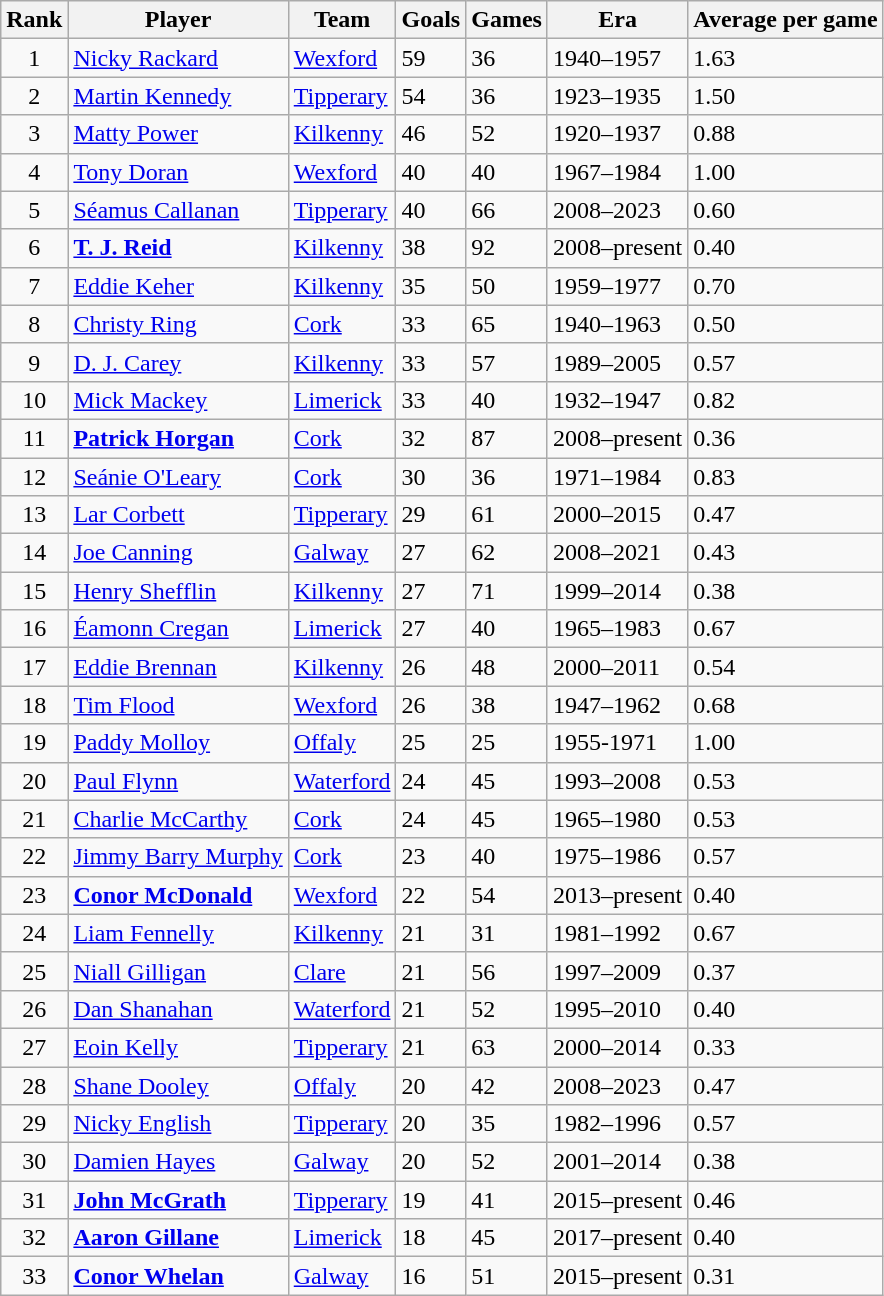<table class="wikitable sortable">
<tr>
<th>Rank</th>
<th>Player</th>
<th>Team</th>
<th>Goals</th>
<th>Games</th>
<th>Era</th>
<th>Average per game</th>
</tr>
<tr>
<td rowspan="1" align="center">1</td>
<td style="text-align:left;"><a href='#'>Nicky Rackard</a></td>
<td><a href='#'>Wexford</a></td>
<td>59</td>
<td>36</td>
<td>1940–1957</td>
<td>1.63</td>
</tr>
<tr>
<td rowspan="1" align="center">2</td>
<td><a href='#'>Martin Kennedy</a></td>
<td><a href='#'>Tipperary</a></td>
<td>54</td>
<td>36</td>
<td>1923–1935</td>
<td>1.50</td>
</tr>
<tr>
<td rowspan="1" align="center">3</td>
<td><a href='#'>Matty Power</a></td>
<td><a href='#'>Kilkenny</a></td>
<td>46</td>
<td>52</td>
<td>1920–1937</td>
<td>0.88</td>
</tr>
<tr>
<td rowspan="1" align="center">4</td>
<td><a href='#'>Tony Doran</a></td>
<td><a href='#'>Wexford</a></td>
<td>40</td>
<td>40</td>
<td>1967–1984</td>
<td>1.00</td>
</tr>
<tr>
<td rowspan="1" align="center">5</td>
<td><a href='#'>Séamus Callanan</a></td>
<td><a href='#'>Tipperary</a></td>
<td>40</td>
<td>66</td>
<td>2008–2023</td>
<td>0.60</td>
</tr>
<tr>
<td rowspan="1" align="center">6</td>
<td style="text-align:left;"><strong><a href='#'>T. J. Reid</a></strong></td>
<td><a href='#'>Kilkenny</a></td>
<td>38</td>
<td>92</td>
<td>2008–present</td>
<td>0.40</td>
</tr>
<tr>
<td rowspan="1" align="center">7</td>
<td style="text-align:left;"><a href='#'>Eddie Keher</a></td>
<td><a href='#'>Kilkenny</a></td>
<td>35</td>
<td>50</td>
<td>1959–1977</td>
<td>0.70</td>
</tr>
<tr>
<td rowspan="1" align="center">8</td>
<td><a href='#'>Christy Ring</a></td>
<td><a href='#'>Cork</a></td>
<td>33</td>
<td>65</td>
<td>1940–1963</td>
<td>0.50</td>
</tr>
<tr>
<td rowspan="1" align="center">9</td>
<td><a href='#'>D. J. Carey</a></td>
<td><a href='#'>Kilkenny</a></td>
<td>33</td>
<td>57</td>
<td>1989–2005</td>
<td>0.57</td>
</tr>
<tr>
<td rowspan="1" align="center">10</td>
<td><a href='#'>Mick Mackey</a></td>
<td><a href='#'>Limerick</a></td>
<td>33</td>
<td>40</td>
<td>1932–1947</td>
<td>0.82</td>
</tr>
<tr>
<td rowspan="1" align="center">11</td>
<td style="text-align:left;"><strong><a href='#'>Patrick Horgan</a></strong></td>
<td><a href='#'>Cork</a></td>
<td>32</td>
<td>87</td>
<td>2008–present</td>
<td>0.36</td>
</tr>
<tr>
<td rowspan="1" align="center">12</td>
<td style="text-align:left;"><a href='#'>Seánie O'Leary</a></td>
<td><a href='#'>Cork</a></td>
<td>30</td>
<td>36</td>
<td>1971–1984</td>
<td>0.83</td>
</tr>
<tr>
<td rowspan="1" align="center">13</td>
<td style="text-align: left;"><a href='#'>Lar Corbett</a></td>
<td><a href='#'>Tipperary</a></td>
<td>29</td>
<td>61</td>
<td>2000–2015</td>
<td>0.47</td>
</tr>
<tr>
<td rowspan="1" align="center">14</td>
<td style="text-align:left;"><a href='#'>Joe Canning</a></td>
<td><a href='#'>Galway</a></td>
<td>27</td>
<td>62</td>
<td>2008–2021</td>
<td>0.43</td>
</tr>
<tr>
<td rowspan="1" align="center">15</td>
<td style="text-align:left;"><a href='#'>Henry Shefflin</a></td>
<td><a href='#'>Kilkenny</a></td>
<td>27</td>
<td>71</td>
<td>1999–2014</td>
<td>0.38</td>
</tr>
<tr>
<td rowspan="1" align="center">16</td>
<td><a href='#'>Éamonn Cregan</a></td>
<td><a href='#'>Limerick</a></td>
<td>27</td>
<td>40</td>
<td>1965–1983</td>
<td>0.67</td>
</tr>
<tr>
<td rowspan="1" align="center">17</td>
<td><a href='#'>Eddie Brennan</a></td>
<td><a href='#'>Kilkenny</a></td>
<td>26</td>
<td>48</td>
<td>2000–2011</td>
<td>0.54</td>
</tr>
<tr>
<td rowspan="1" align="center">18</td>
<td><a href='#'>Tim Flood</a></td>
<td><a href='#'>Wexford</a></td>
<td>26</td>
<td>38</td>
<td>1947–1962</td>
<td>0.68</td>
</tr>
<tr>
<td rowspan="1" align="center">19</td>
<td style="text-align: left;"><a href='#'>Paddy Molloy</a></td>
<td><a href='#'>Offaly</a></td>
<td>25</td>
<td>25</td>
<td>1955-1971</td>
<td>1.00</td>
</tr>
<tr>
<td rowspan="1" align="center">20</td>
<td style="text-align:left;"><a href='#'>Paul Flynn</a></td>
<td><a href='#'>Waterford</a></td>
<td>24</td>
<td>45</td>
<td>1993–2008</td>
<td>0.53</td>
</tr>
<tr>
<td rowspan="1" align="center">21</td>
<td style="text-align:left;"><a href='#'>Charlie McCarthy</a></td>
<td><a href='#'>Cork</a></td>
<td>24</td>
<td>45</td>
<td>1965–1980</td>
<td>0.53</td>
</tr>
<tr>
<td rowspan="1" align="center">22</td>
<td><a href='#'>Jimmy Barry Murphy</a></td>
<td><a href='#'>Cork</a></td>
<td>23</td>
<td>40</td>
<td>1975–1986</td>
<td>0.57</td>
</tr>
<tr>
<td rowspan="1" align="center">23</td>
<td style="text-align:left;"><strong><a href='#'>Conor McDonald</a></strong></td>
<td><a href='#'>Wexford</a></td>
<td>22</td>
<td>54</td>
<td>2013–present</td>
<td>0.40</td>
</tr>
<tr>
<td rowspan="1" align="center">24</td>
<td style="text-align:left;"><a href='#'>Liam Fennelly</a></td>
<td><a href='#'>Kilkenny</a></td>
<td>21</td>
<td>31</td>
<td>1981–1992</td>
<td>0.67</td>
</tr>
<tr>
<td rowspan="1" align="center">25</td>
<td style="text-align:left;"><a href='#'>Niall Gilligan</a></td>
<td><a href='#'>Clare</a></td>
<td>21</td>
<td>56</td>
<td>1997–2009</td>
<td>0.37</td>
</tr>
<tr>
<td rowspan="1" align="center">26</td>
<td><a href='#'>Dan Shanahan</a></td>
<td><a href='#'>Waterford</a></td>
<td>21</td>
<td>52</td>
<td>1995–2010</td>
<td>0.40</td>
</tr>
<tr>
<td rowspan="1" align="center">27</td>
<td style="text-align:left;"><a href='#'>Eoin Kelly</a></td>
<td><a href='#'>Tipperary</a></td>
<td>21</td>
<td>63</td>
<td>2000–2014</td>
<td>0.33</td>
</tr>
<tr>
<td rowspan="1" align="center">28</td>
<td style="text-align:left;"><a href='#'>Shane Dooley</a></td>
<td><a href='#'>Offaly</a></td>
<td>20</td>
<td>42</td>
<td>2008–2023</td>
<td>0.47</td>
</tr>
<tr>
<td rowspan="1" align="center">29</td>
<td><a href='#'>Nicky English</a></td>
<td><a href='#'>Tipperary</a></td>
<td>20</td>
<td>35</td>
<td>1982–1996</td>
<td>0.57</td>
</tr>
<tr>
<td rowspan="1" align="center">30</td>
<td><a href='#'>Damien Hayes</a></td>
<td><a href='#'>Galway</a></td>
<td>20</td>
<td>52</td>
<td>2001–2014</td>
<td>0.38</td>
</tr>
<tr>
<td rowspan="1" align="center">31</td>
<td style="text-align: left;"><a href='#'><strong>John McGrath</strong></a></td>
<td><a href='#'>Tipperary</a></td>
<td>19</td>
<td>41</td>
<td>2015–present</td>
<td>0.46</td>
</tr>
<tr>
<td rowspan="1" align="center">32</td>
<td><strong><a href='#'>Aaron Gillane</a></strong></td>
<td><a href='#'>Limerick</a></td>
<td>18</td>
<td>45</td>
<td>2017–present</td>
<td>0.40</td>
</tr>
<tr>
<td rowspan="1" align="center">33</td>
<td style="text-align: left;"><strong><a href='#'>Conor Whelan</a></strong></td>
<td><a href='#'>Galway</a></td>
<td>16</td>
<td>51</td>
<td>2015–present</td>
<td>0.31</td>
</tr>
</table>
